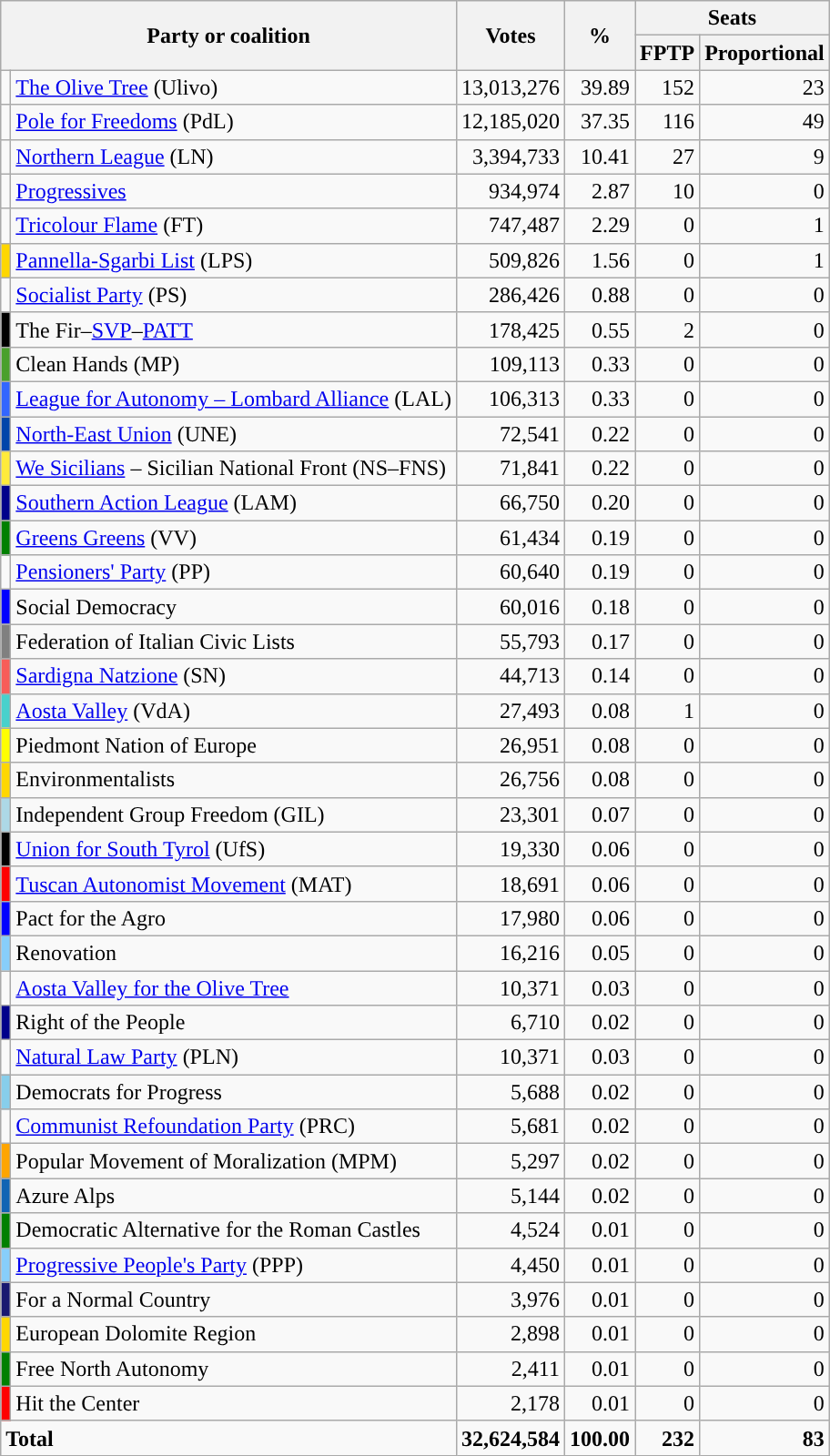<table class="wikitable" style="text-align:right">
<tr>
<th align=left colspan=2 rowspan=2>Party or coalition</th>
<th rowspan=2>Votes</th>
<th rowspan=2>%</th>
<th colspan="2" align="center" valign=top>Seats</th>
</tr>
<tr>
<th style="background-color:" align="center" valign=bottom>FPTP</th>
<th style="background-color:" align="center" valign=bottom>Proportional</th>
</tr>
<tr>
<td style="background:"></td>
<td align=left><a href='#'>The Olive Tree</a> (Ulivo)</td>
<td>13,013,276</td>
<td>39.89</td>
<td>152</td>
<td>23</td>
</tr>
<tr>
<td style="background:"></td>
<td align=left><a href='#'>Pole for Freedoms</a> (PdL)</td>
<td>12,185,020</td>
<td>37.35</td>
<td>116</td>
<td>49</td>
</tr>
<tr>
<td style="background:"></td>
<td align=left><a href='#'>Northern League</a> (LN)</td>
<td>3,394,733</td>
<td>10.41</td>
<td>27</td>
<td>9</td>
</tr>
<tr>
<td style="background:"></td>
<td align=left><a href='#'>Progressives</a></td>
<td>934,974</td>
<td>2.87</td>
<td>10</td>
<td>0</td>
</tr>
<tr>
<td style="background:"></td>
<td align=left><a href='#'>Tricolour Flame</a> (FT)</td>
<td>747,487</td>
<td>2.29</td>
<td>0</td>
<td>1</td>
</tr>
<tr>
<td style="background:gold;"></td>
<td align=left><a href='#'>Pannella-Sgarbi List</a> (LPS)</td>
<td>509,826</td>
<td>1.56</td>
<td>0</td>
<td>1</td>
</tr>
<tr>
<td style="background:"></td>
<td align=left><a href='#'>Socialist Party</a> (PS)</td>
<td>286,426</td>
<td>0.88</td>
<td>0</td>
<td>0</td>
</tr>
<tr>
<td style="background:black;"></td>
<td align=left>The Fir–<a href='#'>SVP</a>–<a href='#'>PATT</a></td>
<td>178,425</td>
<td>0.55</td>
<td>2</td>
<td>0</td>
</tr>
<tr>
<td style="background:#4AA02C;"></td>
<td align=left>Clean Hands (MP)</td>
<td>109,113</td>
<td>0.33</td>
<td>0</td>
<td>0</td>
</tr>
<tr>
<td style="background:#36f;"></td>
<td align=left><a href='#'>League for Autonomy – Lombard Alliance</a> (LAL)</td>
<td>106,313</td>
<td>0.33</td>
<td>0</td>
<td>0</td>
</tr>
<tr>
<td style="background:#0045AA;"></td>
<td align=left><a href='#'>North-East Union</a> (UNE)</td>
<td>72,541</td>
<td>0.22</td>
<td>0</td>
<td>0</td>
</tr>
<tr>
<td style="background:#FFEB3B;"></td>
<td align=left><a href='#'>We Sicilians</a> – Sicilian National Front (NS–FNS)</td>
<td>71,841</td>
<td>0.22</td>
<td>0</td>
<td>0</td>
</tr>
<tr>
<td style="background:darkblue;"></td>
<td align=left><a href='#'>Southern Action League</a> (LAM)</td>
<td>66,750</td>
<td>0.20</td>
<td>0</td>
<td>0</td>
</tr>
<tr>
<td style="background:green;"></td>
<td align=left><a href='#'>Greens Greens</a> (VV)</td>
<td>61,434</td>
<td>0.19</td>
<td>0</td>
<td>0</td>
</tr>
<tr>
<td style="background:"></td>
<td align=left><a href='#'>Pensioners' Party</a> (PP)</td>
<td>60,640</td>
<td>0.19</td>
<td>0</td>
<td>0</td>
</tr>
<tr>
<td style="background:blue;"></td>
<td align=left>Social Democracy</td>
<td>60,016</td>
<td>0.18</td>
<td>0</td>
<td>0</td>
</tr>
<tr>
<td style="background:grey;"></td>
<td align=left>Federation of Italian Civic Lists</td>
<td>55,793</td>
<td>0.17</td>
<td>0</td>
<td>0</td>
</tr>
<tr>
<td style="background:#F75D59;"></td>
<td align=left><a href='#'>Sardigna Natzione</a> (SN)</td>
<td>44,713</td>
<td>0.14</td>
<td>0</td>
<td>0</td>
</tr>
<tr>
<td style="background:#48D1CC;"></td>
<td align=left><a href='#'>Aosta Valley</a> (VdA)</td>
<td>27,493</td>
<td>0.08</td>
<td>1</td>
<td>0</td>
</tr>
<tr>
<td style="background:yellow;"></td>
<td align=left>Piedmont Nation of Europe</td>
<td>26,951</td>
<td>0.08</td>
<td>0</td>
<td>0</td>
</tr>
<tr>
<td style="background:gold;"></td>
<td align=left>Environmentalists</td>
<td>26,756</td>
<td>0.08</td>
<td>0</td>
<td>0</td>
</tr>
<tr>
<td style="background:lightblue;"></td>
<td align=left>Independent Group Freedom (GIL)</td>
<td>23,301</td>
<td>0.07</td>
<td>0</td>
<td>0</td>
</tr>
<tr>
<td style="background:black;"></td>
<td align=left><a href='#'>Union for South Tyrol</a> (UfS)</td>
<td>19,330</td>
<td>0.06</td>
<td>0</td>
<td>0</td>
</tr>
<tr>
<td style="background:red;"></td>
<td align=left><a href='#'>Tuscan Autonomist Movement</a> (MAT)</td>
<td>18,691</td>
<td>0.06</td>
<td>0</td>
<td>0</td>
</tr>
<tr>
<td style="background:blue;"></td>
<td align=left>Pact for the Agro</td>
<td>17,980</td>
<td>0.06</td>
<td>0</td>
<td>0</td>
</tr>
<tr>
<td style="background:lightskyblue;"></td>
<td align=left>Renovation</td>
<td>16,216</td>
<td>0.05</td>
<td>0</td>
<td>0</td>
</tr>
<tr>
<td style="background:"></td>
<td align=left><a href='#'>Aosta Valley for the Olive Tree</a></td>
<td>10,371</td>
<td>0.03</td>
<td>0</td>
<td>0</td>
</tr>
<tr>
<td style="background:darkblue;"></td>
<td align=left>Right of the People</td>
<td>6,710</td>
<td>0.02</td>
<td>0</td>
<td>0</td>
</tr>
<tr>
<td style="background:"></td>
<td align=left><a href='#'>Natural Law Party</a> (PLN)</td>
<td>10,371</td>
<td>0.03</td>
<td>0</td>
<td>0</td>
</tr>
<tr>
<td style="background:#87CEEB;"></td>
<td align=left>Democrats for Progress</td>
<td>5,688</td>
<td>0.02</td>
<td>0</td>
<td>0</td>
</tr>
<tr>
<td style="background:"></td>
<td align=left><a href='#'>Communist Refoundation Party</a> (PRC)</td>
<td>5,681</td>
<td>0.02</td>
<td>0</td>
<td>0</td>
</tr>
<tr>
<td style="background:orange;"></td>
<td align=left>Popular Movement of Moralization (MPM)</td>
<td>5,297</td>
<td>0.02</td>
<td>0</td>
<td>0</td>
</tr>
<tr>
<td style="background:#1164B4;"></td>
<td align=left>Azure Alps</td>
<td>5,144</td>
<td>0.02</td>
<td>0</td>
<td>0</td>
</tr>
<tr>
<td style="background:green;"></td>
<td align=left>Democratic Alternative for the Roman Castles</td>
<td>4,524</td>
<td>0.01</td>
<td>0</td>
<td>0</td>
</tr>
<tr>
<td style="background:lightskyblue;"></td>
<td align=left><a href='#'>Progressive People's Party</a> (PPP)</td>
<td>4,450</td>
<td>0.01</td>
<td>0</td>
<td>0</td>
</tr>
<tr>
<td style="background:midnightblue;"></td>
<td align=left>For a Normal Country</td>
<td>3,976</td>
<td>0.01</td>
<td>0</td>
<td>0</td>
</tr>
<tr>
<td style="background:gold;"></td>
<td align=left>European Dolomite Region</td>
<td>2,898</td>
<td>0.01</td>
<td>0</td>
<td>0</td>
</tr>
<tr>
<td style="background:green;"></td>
<td align=left>Free North Autonomy</td>
<td>2,411</td>
<td>0.01</td>
<td>0</td>
<td>0</td>
</tr>
<tr>
<td style="background:red;"></td>
<td align=left>Hit the Center</td>
<td>2,178</td>
<td>0.01</td>
<td>0</td>
<td>0</td>
</tr>
<tr>
<td colspan=2 align=left><strong>Total</strong></td>
<td><strong>32,624,584</strong></td>
<td><strong>100.00</strong></td>
<td><strong>232</strong></td>
<td><strong>83</strong></td>
</tr>
</table>
